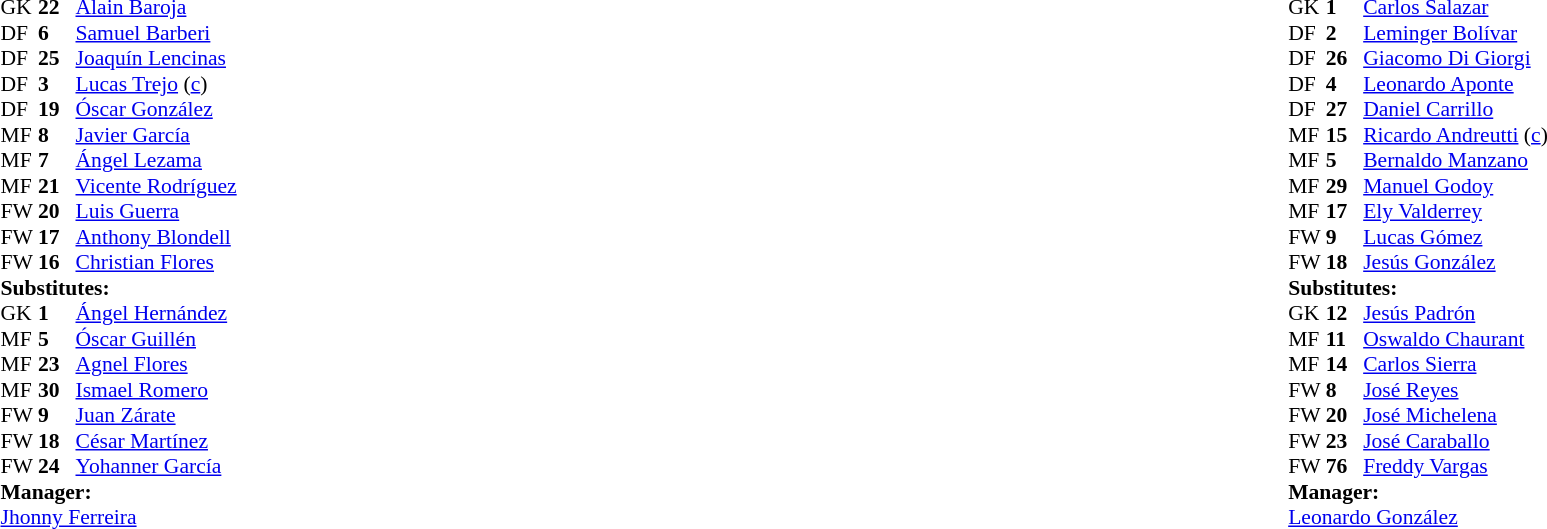<table style="width:100%">
<tr>
<td style="vertical-align:top; width:40%"><br><table style="font-size: 90%" cellspacing="0" cellpadding="0">
<tr>
<th width=25></th>
<th width=25></th>
</tr>
<tr>
<td>GK</td>
<td><strong>22</strong></td>
<td> <a href='#'>Alain Baroja</a></td>
</tr>
<tr>
<td>DF</td>
<td><strong>6</strong></td>
<td> <a href='#'>Samuel Barberi</a></td>
</tr>
<tr>
<td>DF</td>
<td><strong>25</strong></td>
<td> <a href='#'>Joaquín Lencinas</a></td>
</tr>
<tr>
<td>DF</td>
<td><strong>3</strong></td>
<td> <a href='#'>Lucas Trejo</a> (<a href='#'>c</a>)</td>
</tr>
<tr>
<td>DF</td>
<td><strong>19</strong></td>
<td> <a href='#'>Óscar González</a></td>
</tr>
<tr>
<td>MF</td>
<td><strong>8</strong></td>
<td> <a href='#'>Javier García</a></td>
</tr>
<tr>
<td>MF</td>
<td><strong>7</strong></td>
<td> <a href='#'>Ángel Lezama</a></td>
<td></td>
<td></td>
</tr>
<tr>
<td>MF</td>
<td><strong>21</strong></td>
<td> <a href='#'>Vicente Rodríguez</a></td>
<td></td>
<td></td>
</tr>
<tr>
<td>FW</td>
<td><strong>20</strong></td>
<td> <a href='#'>Luis Guerra</a></td>
<td></td>
<td></td>
</tr>
<tr>
<td>FW</td>
<td><strong>17</strong></td>
<td> <a href='#'>Anthony Blondell</a></td>
<td></td>
</tr>
<tr>
<td>FW</td>
<td><strong>16</strong></td>
<td> <a href='#'>Christian Flores</a></td>
</tr>
<tr>
<td colspan=3><strong>Substitutes:</strong></td>
</tr>
<tr>
<td>GK</td>
<td><strong>1</strong></td>
<td> <a href='#'>Ángel Hernández</a></td>
</tr>
<tr>
<td>MF</td>
<td><strong>5</strong></td>
<td> <a href='#'>Óscar Guillén</a></td>
</tr>
<tr>
<td>MF</td>
<td><strong>23</strong></td>
<td> <a href='#'>Agnel Flores</a></td>
</tr>
<tr>
<td>MF</td>
<td><strong>30</strong></td>
<td> <a href='#'>Ismael Romero</a></td>
<td></td>
<td></td>
</tr>
<tr>
<td>FW</td>
<td><strong>9</strong></td>
<td> <a href='#'>Juan Zárate</a></td>
<td></td>
<td></td>
</tr>
<tr>
<td>FW</td>
<td><strong>18</strong></td>
<td> <a href='#'>César Martínez</a></td>
<td></td>
<td></td>
</tr>
<tr>
<td>FW</td>
<td><strong>24</strong></td>
<td> <a href='#'>Yohanner García</a></td>
</tr>
<tr>
<td colspan=3><strong>Manager:</strong></td>
</tr>
<tr>
<td colspan=4> <a href='#'>Jhonny Ferreira</a></td>
</tr>
</table>
</td>
<td valign="top"></td>
<td style="vertical-align:top; width:50%"><br><table cellspacing="0" cellpadding="0" style="font-size:90%; margin:auto">
<tr>
<th width=25></th>
<th width=25></th>
</tr>
<tr>
<td>GK</td>
<td><strong>1</strong></td>
<td> <a href='#'>Carlos Salazar</a></td>
<td></td>
</tr>
<tr>
<td>DF</td>
<td><strong>2</strong></td>
<td> <a href='#'>Leminger Bolívar</a></td>
</tr>
<tr>
<td>DF</td>
<td><strong>26</strong></td>
<td> <a href='#'>Giacomo Di Giorgi</a></td>
<td></td>
<td></td>
</tr>
<tr>
<td>DF</td>
<td><strong>4</strong></td>
<td> <a href='#'>Leonardo Aponte</a></td>
</tr>
<tr>
<td>DF</td>
<td><strong>27</strong></td>
<td> <a href='#'>Daniel Carrillo</a></td>
</tr>
<tr>
<td>MF</td>
<td><strong>15</strong></td>
<td> <a href='#'>Ricardo Andreutti</a> (<a href='#'>c</a>)</td>
</tr>
<tr>
<td>MF</td>
<td><strong>5</strong></td>
<td> <a href='#'>Bernaldo Manzano</a></td>
<td></td>
<td></td>
</tr>
<tr>
<td>MF</td>
<td><strong>29</strong></td>
<td> <a href='#'>Manuel Godoy</a></td>
</tr>
<tr>
<td>MF</td>
<td><strong>17</strong></td>
<td> <a href='#'>Ely Valderrey</a></td>
</tr>
<tr>
<td>FW</td>
<td><strong>9</strong></td>
<td> <a href='#'>Lucas Gómez</a></td>
</tr>
<tr>
<td>FW</td>
<td><strong>18</strong></td>
<td> <a href='#'>Jesús González</a></td>
<td></td>
<td></td>
</tr>
<tr>
<td colspan=3><strong>Substitutes:</strong></td>
</tr>
<tr>
<td>GK</td>
<td><strong>12</strong></td>
<td> <a href='#'>Jesús Padrón</a></td>
</tr>
<tr>
<td>MF</td>
<td><strong>11</strong></td>
<td> <a href='#'>Oswaldo Chaurant</a></td>
<td></td>
<td></td>
</tr>
<tr>
<td>MF</td>
<td><strong>14</strong></td>
<td> <a href='#'>Carlos Sierra</a></td>
<td></td>
<td></td>
</tr>
<tr>
<td>FW</td>
<td><strong>8</strong></td>
<td> <a href='#'>José Reyes</a></td>
</tr>
<tr>
<td>FW</td>
<td><strong>20</strong></td>
<td> <a href='#'>José Michelena</a></td>
</tr>
<tr>
<td>FW</td>
<td><strong>23</strong></td>
<td> <a href='#'>José Caraballo</a></td>
<td></td>
<td></td>
</tr>
<tr>
<td>FW</td>
<td><strong>76</strong></td>
<td> <a href='#'>Freddy Vargas</a></td>
</tr>
<tr>
<td colspan=3><strong>Manager:</strong></td>
</tr>
<tr>
<td colspan=4> <a href='#'>Leonardo González</a></td>
</tr>
</table>
</td>
</tr>
</table>
